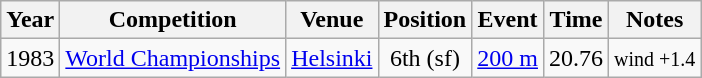<table class=wikitable style=text-align:center>
<tr>
<th>Year</th>
<th>Competition</th>
<th>Venue</th>
<th>Position</th>
<th>Event</th>
<th>Time</th>
<th>Notes</th>
</tr>
<tr>
<td>1983</td>
<td><a href='#'>World Championships</a></td>
<td> <a href='#'>Helsinki</a></td>
<td>6th (sf)</td>
<td><a href='#'>200 m</a></td>
<td>20.76</td>
<td><small>wind +1.4</small></td>
</tr>
</table>
